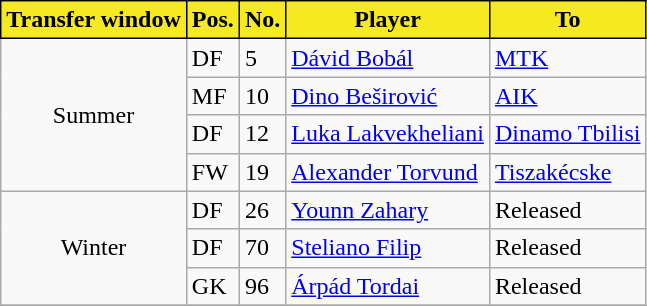<table class="wikitable plainrowheaders sortable">
<tr>
<th style="background-color:#F5EA1F;color:black;border:1px solid black">Transfer window</th>
<th style="background-color:#F5EA1F;color:black;border:1px solid black">Pos.</th>
<th style="background-color:#F5EA1F;color:black;border:1px solid black">No.</th>
<th style="background-color:#F5EA1F;color:black;border:1px solid black">Player</th>
<th style="background-color:#F5EA1F;color:black;border:1px solid black">To</th>
</tr>
<tr>
<td rowspan="4" style="text-align:center;">Summer</td>
<td style=text-aligncenter;>DF</td>
<td style=text-aligncenter;>5</td>
<td style=text-alignleft;> <a href='#'>Dávid Bobál</a></td>
<td style=text-alignleft;><a href='#'>MTK</a></td>
</tr>
<tr>
<td style=text-aligncenter;>MF</td>
<td style=text-aligncenter;>10</td>
<td style=text-alignleft;> <a href='#'>Dino Beširović</a></td>
<td style=text-alignleft;> <a href='#'>AIK</a></td>
</tr>
<tr>
<td style=text-aligncenter;>DF</td>
<td style=text-aligncenter;>12</td>
<td style=text-alignleft;> <a href='#'>Luka Lakvekheliani</a></td>
<td style=text-alignleft;> <a href='#'>Dinamo Tbilisi</a></td>
</tr>
<tr>
<td style=text-aligncenter;>FW</td>
<td style=text-aligncenter;>19</td>
<td style=text-alignleft;> <a href='#'>Alexander Torvund</a></td>
<td style=text-alignleft;><a href='#'>Tiszakécske</a></td>
</tr>
<tr>
<td rowspan="3" style="text-align:center;">Winter</td>
<td style=text-aligncenter;>DF</td>
<td style=text-aligncenter;>26</td>
<td style=text-alignleft;> <a href='#'>Younn Zahary</a></td>
<td style=text-alignleft;>Released</td>
</tr>
<tr>
<td style=text-aligncenter;>DF</td>
<td style=text-aligncenter;>70</td>
<td style=text-alignleft;> <a href='#'>Steliano Filip</a></td>
<td style=text-alignleft;>Released</td>
</tr>
<tr>
<td style=text-aligncenter;>GK</td>
<td style=text-aligncenter;>96</td>
<td style=text-alignleft;> <a href='#'>Árpád Tordai</a></td>
<td style=text-alignleft;>Released</td>
</tr>
<tr>
</tr>
</table>
